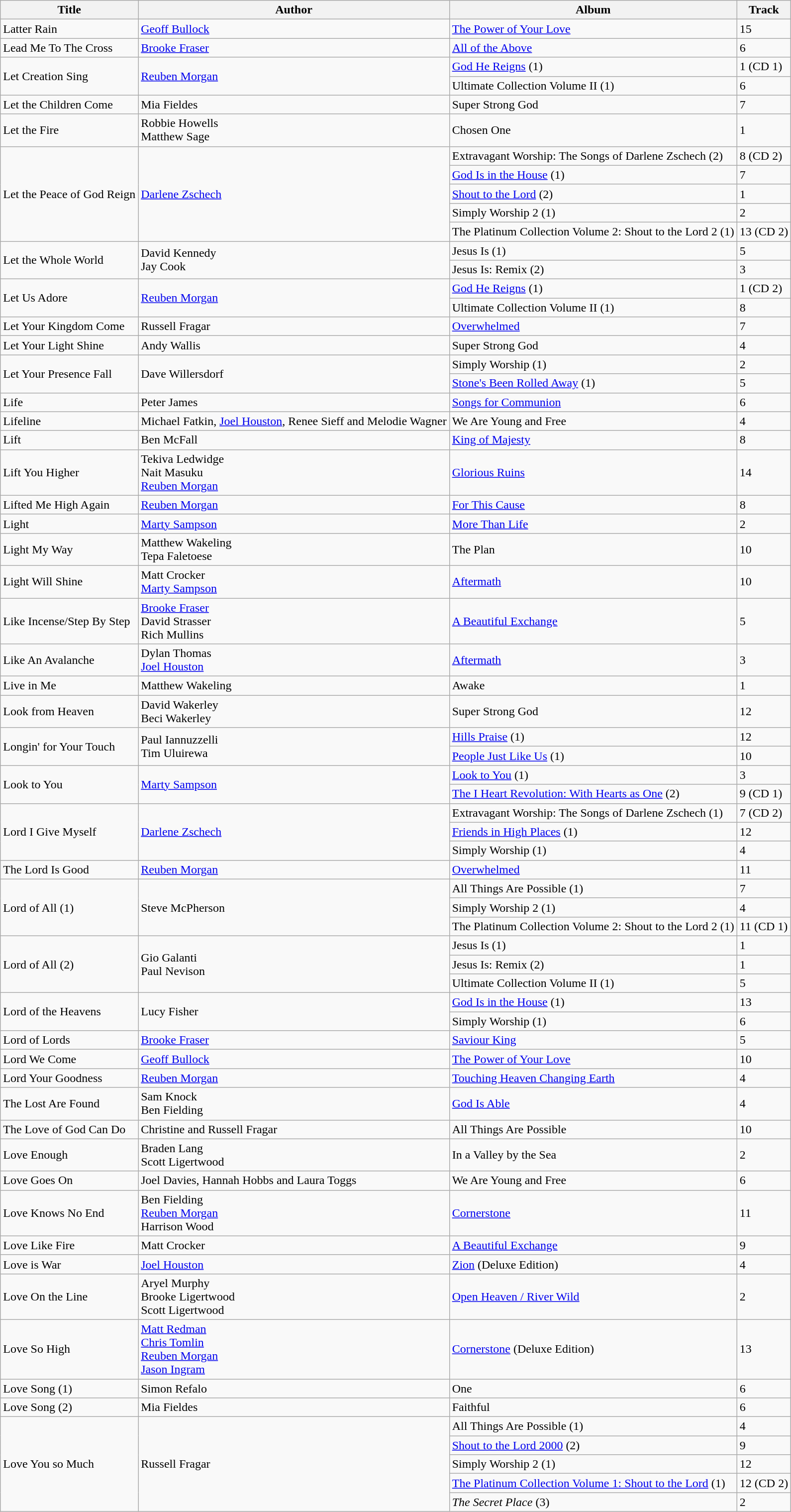<table class="wikitable">
<tr>
<th>Title</th>
<th>Author</th>
<th>Album</th>
<th>Track</th>
</tr>
<tr>
<td>Latter Rain</td>
<td><a href='#'>Geoff Bullock</a></td>
<td><a href='#'>The Power of Your Love</a></td>
<td>15</td>
</tr>
<tr>
<td>Lead Me To The Cross</td>
<td><a href='#'>Brooke Fraser</a></td>
<td><a href='#'>All of the Above</a></td>
<td>6</td>
</tr>
<tr>
<td rowspan="2">Let Creation Sing</td>
<td rowspan="2"><a href='#'>Reuben Morgan</a></td>
<td><a href='#'>God He Reigns</a> (1)</td>
<td>1 (CD 1)</td>
</tr>
<tr>
<td>Ultimate Collection Volume II (1)</td>
<td>6</td>
</tr>
<tr>
<td>Let the Children Come</td>
<td>Mia Fieldes</td>
<td>Super Strong God</td>
<td>7</td>
</tr>
<tr>
<td>Let the Fire</td>
<td>Robbie Howells <br> Matthew Sage</td>
<td>Chosen One</td>
<td>1</td>
</tr>
<tr>
<td rowspan="5">Let the Peace of God Reign</td>
<td rowspan="5"><a href='#'>Darlene Zschech</a></td>
<td>Extravagant Worship: The Songs of Darlene Zschech (2)</td>
<td>8 (CD 2)</td>
</tr>
<tr>
<td><a href='#'>God Is in the House</a> (1)</td>
<td>7</td>
</tr>
<tr>
<td><a href='#'>Shout to the Lord</a> (2)</td>
<td>1</td>
</tr>
<tr>
<td>Simply Worship 2 (1)</td>
<td>2</td>
</tr>
<tr>
<td>The Platinum Collection Volume 2: Shout to the Lord 2 (1)</td>
<td>13 (CD 2)</td>
</tr>
<tr>
<td rowspan="2">Let the Whole World</td>
<td rowspan="2">David Kennedy <br> Jay Cook</td>
<td>Jesus Is (1)</td>
<td>5</td>
</tr>
<tr>
<td>Jesus Is: Remix (2)</td>
<td>3</td>
</tr>
<tr>
<td rowspan="2">Let Us Adore</td>
<td rowspan="2"><a href='#'>Reuben Morgan</a></td>
<td><a href='#'>God He Reigns</a> (1)</td>
<td>1 (CD 2)</td>
</tr>
<tr>
<td>Ultimate Collection Volume II (1)</td>
<td>8</td>
</tr>
<tr>
<td>Let Your Kingdom Come</td>
<td>Russell Fragar</td>
<td><a href='#'>Overwhelmed</a></td>
<td>7</td>
</tr>
<tr>
<td>Let Your Light Shine</td>
<td>Andy Wallis</td>
<td>Super Strong God</td>
<td>4</td>
</tr>
<tr>
<td rowspan="2">Let Your Presence Fall</td>
<td rowspan="2">Dave Willersdorf</td>
<td>Simply Worship (1)</td>
<td>2</td>
</tr>
<tr>
<td><a href='#'>Stone's Been Rolled Away</a> (1)</td>
<td>5</td>
</tr>
<tr>
<td>Life</td>
<td>Peter James</td>
<td><a href='#'>Songs for Communion</a></td>
<td>6</td>
</tr>
<tr>
<td>Lifeline</td>
<td>Michael Fatkin, <a href='#'>Joel Houston</a>, Renee Sieff and Melodie Wagner</td>
<td>We Are Young and Free</td>
<td>4</td>
</tr>
<tr>
<td>Lift</td>
<td>Ben McFall</td>
<td><a href='#'>King of Majesty</a></td>
<td>8</td>
</tr>
<tr>
<td>Lift You Higher</td>
<td>Tekiva Ledwidge <br> Nait Masuku <br> <a href='#'>Reuben Morgan</a></td>
<td><a href='#'>Glorious Ruins</a></td>
<td>14</td>
</tr>
<tr>
<td>Lifted Me High Again</td>
<td><a href='#'>Reuben Morgan</a></td>
<td><a href='#'>For This Cause</a></td>
<td>8</td>
</tr>
<tr>
<td>Light</td>
<td><a href='#'>Marty Sampson</a></td>
<td><a href='#'>More Than Life</a></td>
<td>2</td>
</tr>
<tr>
<td>Light My Way</td>
<td>Matthew Wakeling <br> Tepa Faletoese</td>
<td>The Plan</td>
<td>10</td>
</tr>
<tr>
<td>Light Will Shine</td>
<td>Matt Crocker <br> <a href='#'>Marty Sampson</a></td>
<td><a href='#'>Aftermath</a></td>
<td>10</td>
</tr>
<tr>
<td>Like Incense/Step By Step</td>
<td><a href='#'>Brooke Fraser</a> <br> David Strasser <br> Rich Mullins</td>
<td><a href='#'>A Beautiful Exchange</a></td>
<td>5</td>
</tr>
<tr>
<td>Like An Avalanche</td>
<td>Dylan Thomas <br> <a href='#'>Joel Houston</a></td>
<td><a href='#'>Aftermath</a></td>
<td>3</td>
</tr>
<tr>
<td>Live in Me</td>
<td>Matthew Wakeling</td>
<td>Awake</td>
<td>1</td>
</tr>
<tr>
<td>Look from Heaven</td>
<td>David Wakerley <br> Beci Wakerley</td>
<td>Super Strong God</td>
<td>12</td>
</tr>
<tr>
<td rowspan="2">Longin' for Your Touch</td>
<td rowspan="2">Paul Iannuzzelli <br> Tim Uluirewa</td>
<td><a href='#'>Hills Praise</a> (1)</td>
<td>12</td>
</tr>
<tr>
<td><a href='#'>People Just Like Us</a> (1)</td>
<td>10</td>
</tr>
<tr>
<td rowspan="2">Look to You</td>
<td rowspan="2"><a href='#'>Marty Sampson</a></td>
<td><a href='#'>Look to You</a> (1)</td>
<td>3</td>
</tr>
<tr>
<td><a href='#'>The I Heart Revolution: With Hearts as One</a> (2)</td>
<td>9 (CD 1)</td>
</tr>
<tr>
<td rowspan="3">Lord I Give Myself</td>
<td rowspan="3"><a href='#'>Darlene Zschech</a></td>
<td>Extravagant Worship: The Songs of Darlene Zschech (1)</td>
<td>7 (CD 2)</td>
</tr>
<tr>
<td><a href='#'>Friends in High Places</a> (1)</td>
<td>12</td>
</tr>
<tr>
<td>Simply Worship (1)</td>
<td>4</td>
</tr>
<tr>
<td>The Lord Is Good</td>
<td><a href='#'>Reuben Morgan</a></td>
<td><a href='#'>Overwhelmed</a></td>
<td>11</td>
</tr>
<tr>
<td rowspan="3">Lord of All (1)</td>
<td rowspan="3">Steve McPherson</td>
<td>All Things Are Possible (1)</td>
<td>7</td>
</tr>
<tr>
<td>Simply Worship 2 (1)</td>
<td>4</td>
</tr>
<tr>
<td>The Platinum Collection Volume 2: Shout to the Lord 2 (1)</td>
<td>11 (CD 1)</td>
</tr>
<tr>
<td rowspan="3">Lord of All (2)</td>
<td rowspan="3">Gio Galanti <br> Paul Nevison</td>
<td>Jesus Is (1)</td>
<td>1</td>
</tr>
<tr>
<td>Jesus Is: Remix (2)</td>
<td>1</td>
</tr>
<tr>
<td>Ultimate Collection Volume II (1)</td>
<td>5</td>
</tr>
<tr>
<td rowspan="2">Lord of the Heavens</td>
<td rowspan="2">Lucy Fisher</td>
<td><a href='#'>God Is in the House</a> (1)</td>
<td>13</td>
</tr>
<tr>
<td>Simply Worship (1)</td>
<td>6</td>
</tr>
<tr>
<td>Lord of Lords</td>
<td><a href='#'>Brooke Fraser</a></td>
<td><a href='#'>Saviour King</a></td>
<td>5</td>
</tr>
<tr>
<td>Lord We Come</td>
<td><a href='#'>Geoff Bullock</a></td>
<td><a href='#'>The Power of Your Love</a></td>
<td>10</td>
</tr>
<tr>
<td>Lord Your Goodness</td>
<td><a href='#'>Reuben Morgan</a></td>
<td><a href='#'>Touching Heaven Changing Earth</a></td>
<td>4</td>
</tr>
<tr>
<td>The Lost Are Found</td>
<td>Sam Knock <br> Ben Fielding</td>
<td><a href='#'>God Is Able</a></td>
<td>4</td>
</tr>
<tr>
<td>The Love of God Can Do</td>
<td>Christine and Russell Fragar</td>
<td>All Things Are Possible</td>
<td>10</td>
</tr>
<tr>
<td>Love Enough</td>
<td>Braden Lang <br> Scott Ligertwood</td>
<td>In a Valley by the Sea</td>
<td>2</td>
</tr>
<tr>
<td>Love Goes On</td>
<td>Joel Davies, Hannah Hobbs and Laura Toggs</td>
<td>We Are Young and Free</td>
<td>6</td>
</tr>
<tr>
<td>Love Knows No End</td>
<td>Ben Fielding <br> <a href='#'>Reuben Morgan</a> <br> Harrison Wood</td>
<td><a href='#'>Cornerstone</a></td>
<td>11</td>
</tr>
<tr>
<td>Love Like Fire</td>
<td>Matt Crocker</td>
<td><a href='#'>A Beautiful Exchange</a></td>
<td>9</td>
</tr>
<tr>
<td>Love is War</td>
<td><a href='#'>Joel Houston</a></td>
<td><a href='#'>Zion</a> (Deluxe Edition)</td>
<td>4</td>
</tr>
<tr>
<td>Love On the Line</td>
<td>Aryel Murphy <br> Brooke Ligertwood <br> Scott Ligertwood</td>
<td><a href='#'>Open Heaven / River Wild</a></td>
<td>2</td>
</tr>
<tr>
<td>Love So High</td>
<td><a href='#'>Matt Redman</a> <br> <a href='#'>Chris Tomlin</a> <br> <a href='#'>Reuben Morgan</a> <br> <a href='#'>Jason Ingram</a></td>
<td><a href='#'>Cornerstone</a> (Deluxe Edition)</td>
<td>13</td>
</tr>
<tr>
<td>Love Song (1)</td>
<td>Simon Refalo</td>
<td>One</td>
<td>6</td>
</tr>
<tr>
<td>Love Song (2)</td>
<td>Mia Fieldes</td>
<td>Faithful</td>
<td>6</td>
</tr>
<tr>
<td rowspan="5">Love You so Much</td>
<td rowspan="5">Russell Fragar</td>
<td>All Things Are Possible (1)</td>
<td>4</td>
</tr>
<tr>
<td><a href='#'>Shout to the Lord 2000</a> (2)</td>
<td>9</td>
</tr>
<tr>
<td>Simply Worship 2 (1)</td>
<td>12</td>
</tr>
<tr>
<td><a href='#'>The Platinum Collection Volume 1: Shout to the Lord</a> (1)</td>
<td>12 (CD 2)</td>
</tr>
<tr>
<td><em>The Secret Place</em> (3)</td>
<td>2</td>
</tr>
</table>
